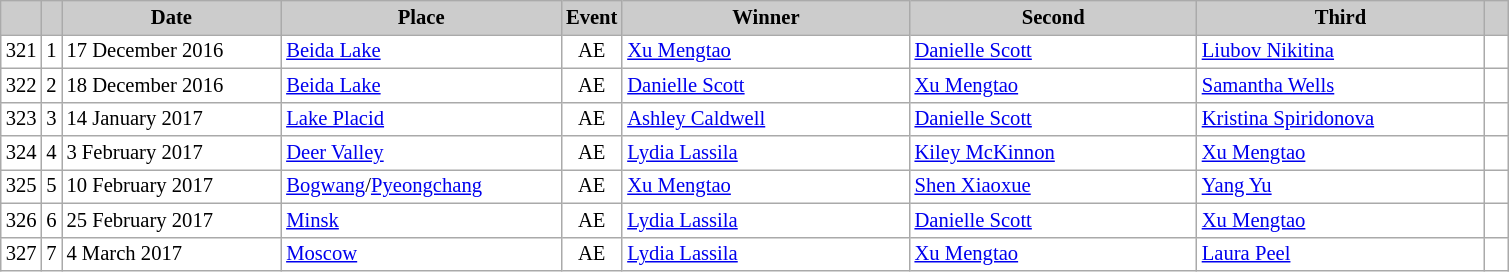<table class="wikitable plainrowheaders" style="background:#fff; font-size:86%; line-height:16px; border:grey solid 1px; border-collapse:collapse;">
<tr style="background:#ccc; text-align:center;">
<th scope="col" style="background:#ccc; width=20 px;"></th>
<th scope="col" style="background:#ccc; width=30 px;"></th>
<th scope="col" style="background:#ccc; width:140px;">Date</th>
<th scope="col" style="background:#ccc; width:180px;">Place</th>
<th scope="col" style="background:#ccc; width:15px;">Event</th>
<th scope="col" style="background:#ccc; width:185px;">Winner</th>
<th scope="col" style="background:#ccc; width:185px;">Second</th>
<th scope="col" style="background:#ccc; width:185px;">Third</th>
<th scope="col" style="background:#ccc; width:10px;"></th>
</tr>
<tr>
<td align=center>321</td>
<td align=center>1</td>
<td>17 December 2016</td>
<td> <a href='#'>Beida Lake</a></td>
<td align=center>AE</td>
<td> <a href='#'>Xu Mengtao</a></td>
<td> <a href='#'>Danielle Scott</a></td>
<td> <a href='#'>Liubov Nikitina</a></td>
<td></td>
</tr>
<tr>
<td align=center>322</td>
<td align=center>2</td>
<td>18 December 2016</td>
<td> <a href='#'>Beida Lake</a></td>
<td align=center>AE</td>
<td> <a href='#'>Danielle Scott</a></td>
<td> <a href='#'>Xu Mengtao</a></td>
<td> <a href='#'>Samantha Wells</a></td>
<td></td>
</tr>
<tr>
<td align=center>323</td>
<td align=center>3</td>
<td>14 January 2017</td>
<td> <a href='#'>Lake Placid</a></td>
<td align=center>AE</td>
<td> <a href='#'>Ashley Caldwell</a></td>
<td> <a href='#'>Danielle Scott</a></td>
<td> <a href='#'>Kristina Spiridonova</a></td>
<td></td>
</tr>
<tr>
<td align=center>324</td>
<td align=center>4</td>
<td>3 February 2017</td>
<td> <a href='#'>Deer Valley</a></td>
<td align=center>AE</td>
<td> <a href='#'>Lydia Lassila</a></td>
<td> <a href='#'>Kiley McKinnon</a></td>
<td> <a href='#'>Xu Mengtao</a></td>
<td></td>
</tr>
<tr>
<td align=center>325</td>
<td align=center>5</td>
<td>10 February 2017</td>
<td> <a href='#'>Bogwang</a>/<a href='#'>Pyeongchang</a></td>
<td align=center>AE</td>
<td> <a href='#'>Xu Mengtao</a></td>
<td> <a href='#'>Shen Xiaoxue</a></td>
<td> <a href='#'>Yang Yu</a></td>
<td></td>
</tr>
<tr>
<td align=center>326</td>
<td align=center>6</td>
<td>25 February 2017</td>
<td> <a href='#'>Minsk</a></td>
<td align=center>AE</td>
<td> <a href='#'>Lydia Lassila</a></td>
<td> <a href='#'>Danielle Scott</a></td>
<td> <a href='#'>Xu Mengtao</a></td>
<td></td>
</tr>
<tr>
<td align=center>327</td>
<td align=center>7</td>
<td>4 March 2017</td>
<td> <a href='#'>Moscow</a></td>
<td align=center>AE</td>
<td> <a href='#'>Lydia Lassila</a></td>
<td> <a href='#'>Xu Mengtao</a></td>
<td> <a href='#'>Laura Peel</a></td>
<td></td>
</tr>
</table>
